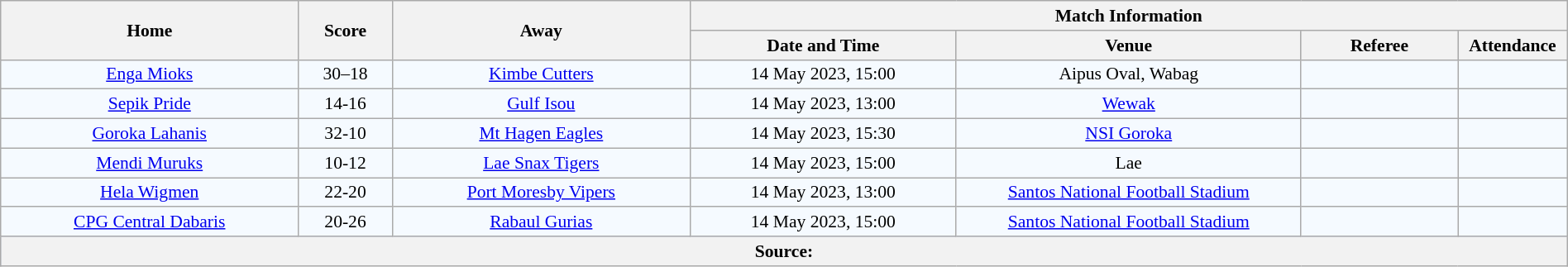<table class="wikitable" width="100%" style="border-collapse:collapse; font-size:90%; text-align:center;">
<tr>
<th rowspan="2" width="19%">Home</th>
<th rowspan="2" width="6%">Score</th>
<th rowspan="2" width="19%">Away</th>
<th colspan="4">Match Information</th>
</tr>
<tr bgcolor="#CCCCCC">
<th width="17%">Date and Time</th>
<th width="22%">Venue</th>
<th width="10%">Referee</th>
<th width="7%">Attendance</th>
</tr>
<tr bgcolor="#F5FAFF">
<td><a href='#'>Enga Mioks</a></td>
<td>30–18</td>
<td> <a href='#'>Kimbe Cutters</a></td>
<td>14 May 2023, 15:00</td>
<td>Aipus Oval, Wabag</td>
<td></td>
<td></td>
</tr>
<tr bgcolor="#F5FAFF">
<td><a href='#'>Sepik Pride</a></td>
<td>14-16</td>
<td><a href='#'>Gulf Isou</a></td>
<td>14 May 2023, 13:00</td>
<td><a href='#'>Wewak</a></td>
<td></td>
<td></td>
</tr>
<tr bgcolor="#F5FAFF">
<td><a href='#'>Goroka Lahanis</a></td>
<td>32-10</td>
<td><a href='#'>Mt Hagen Eagles</a></td>
<td>14 May 2023, 15:30</td>
<td><a href='#'>NSI Goroka</a></td>
<td></td>
<td></td>
</tr>
<tr bgcolor="#F5FAFF">
<td><a href='#'>Mendi Muruks</a></td>
<td>10-12</td>
<td> <a href='#'>Lae Snax Tigers</a></td>
<td>14 May 2023, 15:00</td>
<td>Lae</td>
<td></td>
<td></td>
</tr>
<tr bgcolor="#F5FAFF">
<td><a href='#'>Hela Wigmen</a></td>
<td>22-20</td>
<td> <a href='#'>Port Moresby Vipers</a></td>
<td>14 May 2023, 13:00</td>
<td><a href='#'>Santos National Football Stadium</a></td>
<td></td>
<td></td>
</tr>
<tr bgcolor="#F5FAFF">
<td><a href='#'>CPG Central Dabaris</a></td>
<td>20-26</td>
<td><a href='#'>Rabaul Gurias</a></td>
<td>14 May 2023, 15:00</td>
<td><a href='#'>Santos National Football Stadium</a></td>
<td></td>
<td></td>
</tr>
<tr bgcolor="#C1D8FF">
<th colspan="7">Source:</th>
</tr>
</table>
